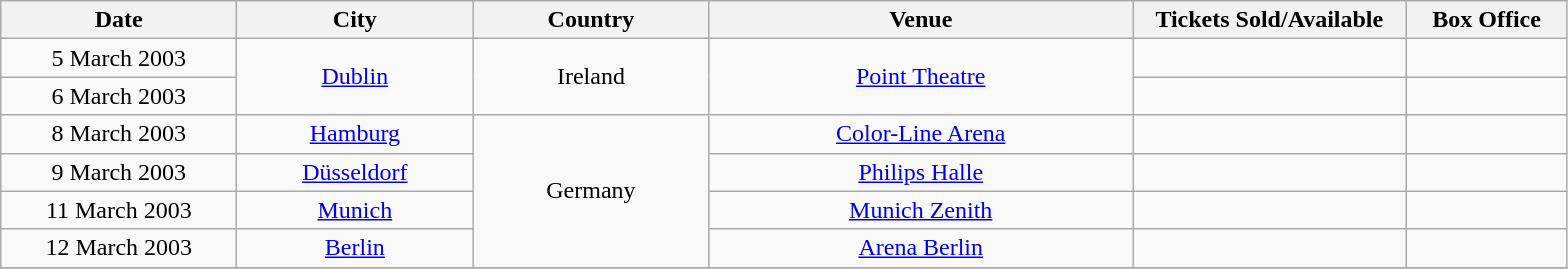<table class="wikitable" style="text-align:center;">
<tr>
<th width="150">Date</th>
<th width="150">City</th>
<th width="150">Country</th>
<th width="275">Venue</th>
<th width="175">Tickets Sold/Available</th>
<th width="100">Box Office</th>
</tr>
<tr>
<td>5 March 2003</td>
<td rowspan="2"><a href='#'>Dublin</a></td>
<td rowspan="2">Ireland</td>
<td rowspan="2"><a href='#'>Point Theatre</a></td>
<td></td>
<td></td>
</tr>
<tr>
<td>6 March 2003</td>
<td></td>
<td></td>
</tr>
<tr>
<td>8 March 2003</td>
<td><a href='#'>Hamburg</a></td>
<td rowspan="4">Germany</td>
<td><a href='#'>Color-Line Arena</a></td>
<td></td>
<td></td>
</tr>
<tr>
<td>9 March 2003</td>
<td><a href='#'>Düsseldorf</a></td>
<td><a href='#'>Philips Halle</a></td>
<td></td>
<td></td>
</tr>
<tr>
<td>11 March 2003</td>
<td><a href='#'>Munich</a></td>
<td><a href='#'>Munich Zenith</a></td>
<td></td>
<td></td>
</tr>
<tr>
<td>12 March 2003</td>
<td><a href='#'>Berlin</a></td>
<td><a href='#'>Arena Berlin</a></td>
<td></td>
<td></td>
</tr>
<tr>
</tr>
</table>
